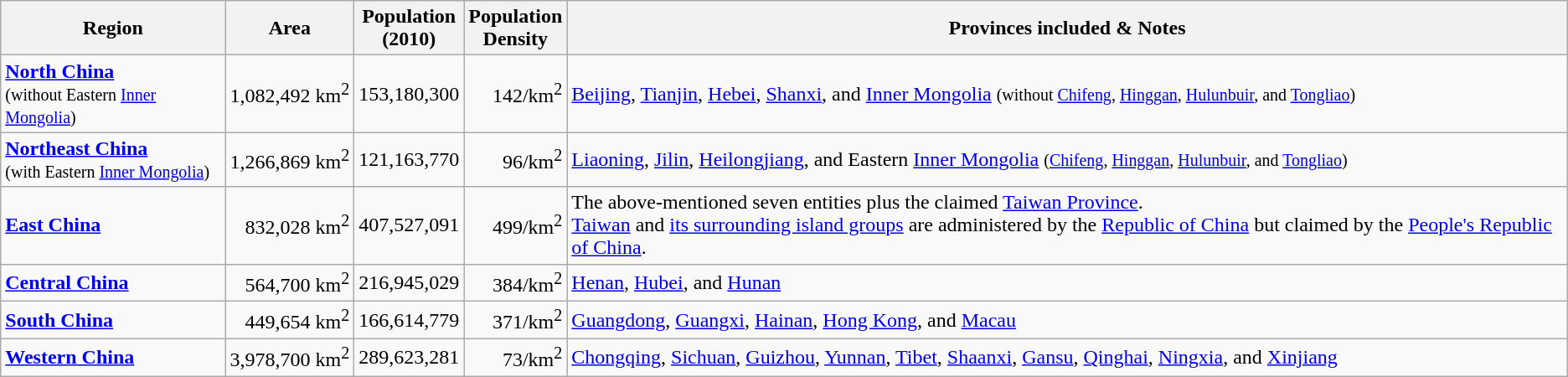<table class="wikitable">
<tr>
<th>Region</th>
<th>Area</th>
<th>Population<br>(2010)</th>
<th>Population<br>Density</th>
<th>Provinces included & Notes</th>
</tr>
<tr>
<td><strong><a href='#'>North China</a></strong><br><small>(without Eastern <a href='#'>Inner Mongolia</a>)</small></td>
<td align="right">1,082,492 km<sup>2</sup></td>
<td align="right">153,180,300</td>
<td align="right">142/km<sup>2</sup></td>
<td align="left"><a href='#'>Beijing</a>, <a href='#'>Tianjin</a>, <a href='#'>Hebei</a>, <a href='#'>Shanxi</a>, and <a href='#'>Inner Mongolia</a> <small>(without <a href='#'>Chifeng</a>, <a href='#'>Hinggan</a>, <a href='#'>Hulunbuir</a>, and <a href='#'>Tongliao</a>)</small></td>
</tr>
<tr>
<td><strong><a href='#'>Northeast China</a></strong><br><small>(with Eastern <a href='#'>Inner Mongolia</a>)</small></td>
<td align="right">1,266,869 km<sup>2</sup></td>
<td align="right">121,163,770</td>
<td align="right">96/km<sup>2</sup></td>
<td align="left"><a href='#'>Liaoning</a>, <a href='#'>Jilin</a>, <a href='#'>Heilongjiang</a>, and Eastern <a href='#'>Inner Mongolia</a> <small>(<a href='#'>Chifeng</a>, <a href='#'>Hinggan</a>, <a href='#'>Hulunbuir</a>, and <a href='#'>Tongliao</a>)</small></td>
</tr>
<tr>
<td><strong><a href='#'>East China</a></strong></td>
<td align="right">832,028 km<sup>2</sup></td>
<td align="right">407,527,091</td>
<td align="right">499/km<sup>2</sup></td>
<td align="left">The above-mentioned seven entities plus the claimed <a href='#'>Taiwan Province</a>.<br><a href='#'>Taiwan</a> and <a href='#'>its surrounding island groups</a> are administered by the <a href='#'>Republic of China</a> but claimed by the <a href='#'>People's Republic of China</a>.</td>
</tr>
<tr>
<td><strong><a href='#'>Central China</a></strong></td>
<td align="right">564,700 km<sup>2</sup></td>
<td align="right">216,945,029</td>
<td align="right">384/km<sup>2</sup></td>
<td align="left"><a href='#'>Henan</a>, <a href='#'>Hubei</a>, and <a href='#'>Hunan</a></td>
</tr>
<tr>
<td><strong><a href='#'>South China</a></strong></td>
<td align="right">449,654 km<sup>2</sup></td>
<td align="right">166,614,779</td>
<td align="right">371/km<sup>2</sup></td>
<td align="left"><a href='#'>Guangdong</a>, <a href='#'>Guangxi</a>, <a href='#'>Hainan</a>, <a href='#'>Hong Kong</a>, and <a href='#'>Macau</a></td>
</tr>
<tr>
<td><strong><a href='#'>Western China</a></strong></td>
<td align="right">3,978,700 km<sup>2</sup></td>
<td align="right">289,623,281</td>
<td align="right">73/km<sup>2</sup></td>
<td align="left"><a href='#'>Chongqing</a>, <a href='#'>Sichuan</a>, <a href='#'>Guizhou</a>, <a href='#'>Yunnan</a>, <a href='#'>Tibet</a>, <a href='#'>Shaanxi</a>, <a href='#'>Gansu</a>, <a href='#'>Qinghai</a>, <a href='#'>Ningxia</a>, and <a href='#'>Xinjiang</a></td>
</tr>
</table>
